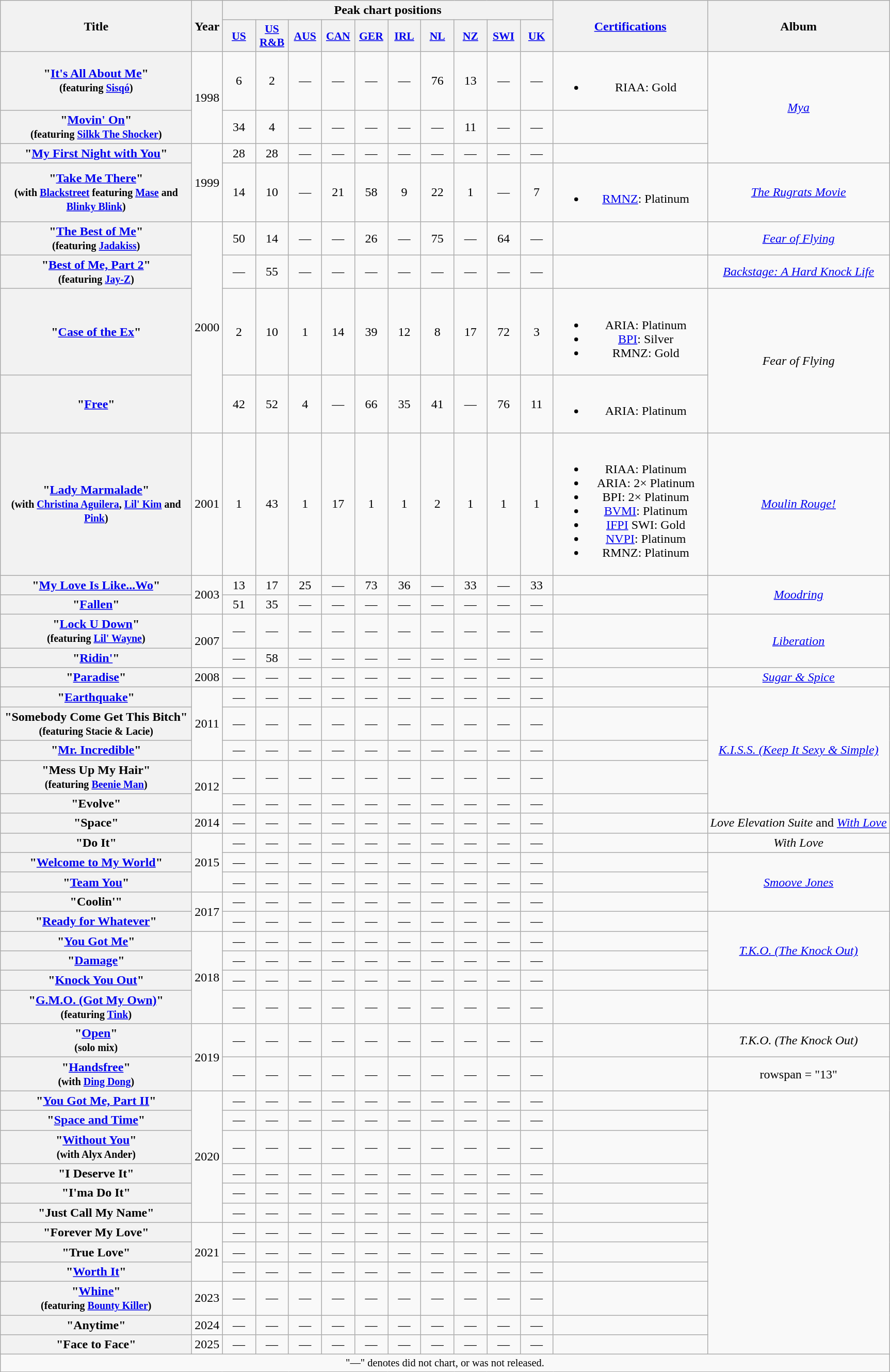<table class="wikitable plainrowheaders" style="text-align:center;" border="1">
<tr>
<th scope="col" rowspan="2" style="width:15em;">Title</th>
<th scope="col" rowspan="2" style="width:2em;">Year</th>
<th scope="col" colspan="10">Peak chart positions</th>
<th scope="col" rowspan="2" style="width:12em;"><a href='#'>Certifications</a></th>
<th scope="col" rowspan="2">Album</th>
</tr>
<tr>
<th scope="col" style="width:2.5em;font-size:90%;"><a href='#'>US</a><br></th>
<th scope="col" style="width:2.5em;font-size:90%;"><a href='#'>US<br>R&B</a><br></th>
<th scope="col" style="width:2.5em;font-size:90%;"><a href='#'>AUS</a><br></th>
<th scope="col" style="width:2.5em;font-size:90%;"><a href='#'>CAN</a><br></th>
<th scope="col" style="width:2.5em;font-size:90%;"><a href='#'>GER</a><br></th>
<th scope="col" style="width:2.5em;font-size:90%;"><a href='#'>IRL</a><br></th>
<th scope="col" style="width:2.5em;font-size:90%;"><a href='#'>NL</a><br></th>
<th scope="col" style="width:2.5em;font-size:90%;"><a href='#'>NZ</a><br></th>
<th scope="col" style="width:2.5em;font-size:90%;"><a href='#'>SWI</a><br></th>
<th scope="col" style="width:2.5em;font-size:90%;"><a href='#'>UK</a><br></th>
</tr>
<tr>
<th scope="row">"<a href='#'>It's All About Me</a>"<br><small>(featuring <a href='#'>Sisqó</a>)</small></th>
<td rowspan="2">1998</td>
<td>6</td>
<td>2</td>
<td>—</td>
<td>—</td>
<td>—</td>
<td>—</td>
<td>76</td>
<td>13</td>
<td>—</td>
<td>—</td>
<td><br><ul><li>RIAA: Gold</li></ul></td>
<td rowspan="3"><em><a href='#'>Mya</a></em></td>
</tr>
<tr>
<th scope="row">"<a href='#'>Movin' On</a>" <br><small>(featuring <a href='#'>Silkk The Shocker</a>)</small></th>
<td>34</td>
<td>4</td>
<td>—</td>
<td>—</td>
<td>—</td>
<td>—</td>
<td>—</td>
<td>11</td>
<td>—</td>
<td>—</td>
<td></td>
</tr>
<tr>
<th scope="row">"<a href='#'>My First Night with You</a>"</th>
<td rowspan="2">1999</td>
<td>28</td>
<td>28</td>
<td>—</td>
<td>—</td>
<td>—</td>
<td>—</td>
<td>—</td>
<td>—</td>
<td>—</td>
<td>—</td>
<td></td>
</tr>
<tr>
<th scope="row">"<a href='#'>Take Me There</a>" <br><small>(with <a href='#'>Blackstreet</a> featuring <a href='#'>Mase</a> and <a href='#'>Blinky Blink</a>)</small></th>
<td>14</td>
<td>10</td>
<td>—</td>
<td>21</td>
<td>58</td>
<td>9</td>
<td>22</td>
<td>1</td>
<td>—</td>
<td>7</td>
<td><br><ul><li><a href='#'>RMNZ</a>: Platinum</li></ul></td>
<td scope="row"><em><a href='#'>The Rugrats Movie</a></em></td>
</tr>
<tr>
<th scope="row">"<a href='#'>The Best of Me</a>" <br><small>(featuring <a href='#'>Jadakiss</a>)</small></th>
<td rowspan="4">2000</td>
<td>50</td>
<td>14</td>
<td>—</td>
<td>—</td>
<td>26</td>
<td>—</td>
<td>75</td>
<td>—</td>
<td>64</td>
<td>—</td>
<td></td>
<td><em><a href='#'>Fear of Flying</a></em></td>
</tr>
<tr>
<th scope="row">"<a href='#'>Best of Me, Part 2</a>" <br><small>(featuring <a href='#'>Jay-Z</a>)</small></th>
<td>—</td>
<td>55</td>
<td>—</td>
<td>—</td>
<td>—</td>
<td>—</td>
<td>—</td>
<td>—</td>
<td>—</td>
<td>—</td>
<td></td>
<td><em><a href='#'>Backstage: A Hard Knock Life</a></em></td>
</tr>
<tr>
<th scope="row">"<a href='#'>Case of the Ex</a>"</th>
<td>2</td>
<td>10</td>
<td>1</td>
<td>14</td>
<td>39</td>
<td>12</td>
<td>8</td>
<td>17</td>
<td>72</td>
<td>3</td>
<td><br><ul><li>ARIA: Platinum</li><li><a href='#'>BPI</a>: Silver</li><li>RMNZ: Gold</li></ul></td>
<td rowspan="2"><em>Fear of Flying</em></td>
</tr>
<tr>
<th scope="row">"<a href='#'>Free</a>"</th>
<td>42</td>
<td>52</td>
<td>4</td>
<td>—</td>
<td>66</td>
<td>35</td>
<td>41</td>
<td>—</td>
<td>76</td>
<td>11</td>
<td><br><ul><li>ARIA: Platinum</li></ul></td>
</tr>
<tr>
<th scope="row">"<a href='#'>Lady Marmalade</a>" <br><small>(with <a href='#'>Christina Aguilera</a>, <a href='#'>Lil' Kim</a> and <a href='#'>Pink</a>)</small></th>
<td>2001</td>
<td>1</td>
<td>43</td>
<td>1</td>
<td>17</td>
<td>1</td>
<td>1</td>
<td>2</td>
<td>1</td>
<td>1</td>
<td>1</td>
<td><br><ul><li>RIAA: Platinum</li><li>ARIA: 2× Platinum</li><li>BPI: 2× Platinum</li><li><a href='#'>BVMI</a>: Platinum</li><li><a href='#'>IFPI</a> SWI: Gold</li><li><a href='#'>NVPI</a>: Platinum</li><li>RMNZ: Platinum</li></ul></td>
<td><em><a href='#'>Moulin Rouge!</a></em></td>
</tr>
<tr>
<th scope="row">"<a href='#'>My Love Is Like...Wo</a>"</th>
<td rowspan="2">2003</td>
<td>13</td>
<td>17</td>
<td>25</td>
<td>—</td>
<td>73</td>
<td>36</td>
<td>—</td>
<td>33</td>
<td>—</td>
<td>33</td>
<td></td>
<td rowspan="2"><em><a href='#'>Moodring</a></em></td>
</tr>
<tr>
<th scope="row">"<a href='#'>Fallen</a>"</th>
<td>51</td>
<td>35</td>
<td>—</td>
<td>—</td>
<td>—</td>
<td>—</td>
<td>—</td>
<td>—</td>
<td>—</td>
<td>—</td>
<td></td>
</tr>
<tr>
<th scope="row">"<a href='#'>Lock U Down</a>" <br><small>(featuring <a href='#'>Lil' Wayne</a>)</small></th>
<td rowspan="2">2007</td>
<td>—</td>
<td>—</td>
<td>—</td>
<td>—</td>
<td>—</td>
<td>—</td>
<td>—</td>
<td>—</td>
<td>—</td>
<td>—</td>
<td></td>
<td rowspan="2"><em><a href='#'>Liberation</a></em></td>
</tr>
<tr>
<th scope="row">"<a href='#'>Ridin'</a>"</th>
<td>—</td>
<td>58</td>
<td>—</td>
<td>—</td>
<td>—</td>
<td>—</td>
<td>—</td>
<td>—</td>
<td>—</td>
<td>—</td>
<td></td>
</tr>
<tr>
<th scope="row">"<a href='#'>Paradise</a>"</th>
<td>2008</td>
<td>—</td>
<td>—</td>
<td>—</td>
<td>—</td>
<td>—</td>
<td>—</td>
<td>—</td>
<td>—</td>
<td>—</td>
<td>—</td>
<td></td>
<td><em><a href='#'>Sugar & Spice</a></em></td>
</tr>
<tr>
<th scope="row">"<a href='#'>Earthquake</a>"</th>
<td rowspan="3">2011</td>
<td>—</td>
<td>—</td>
<td>—</td>
<td>—</td>
<td>—</td>
<td>—</td>
<td>—</td>
<td>—</td>
<td>—</td>
<td>—</td>
<td></td>
<td rowspan="5"><em><a href='#'>K.I.S.S. (Keep It Sexy & Simple)</a></em></td>
</tr>
<tr>
<th scope="row">"Somebody Come Get This Bitch" <br><small>(featuring Stacie & Lacie)</small></th>
<td>—</td>
<td>—</td>
<td>—</td>
<td>—</td>
<td>—</td>
<td>—</td>
<td>—</td>
<td>—</td>
<td>—</td>
<td>—</td>
<td></td>
</tr>
<tr>
<th scope="row">"<a href='#'>Mr. Incredible</a>"</th>
<td>—</td>
<td>—</td>
<td>—</td>
<td>—</td>
<td>—</td>
<td>—</td>
<td>—</td>
<td>—</td>
<td>—</td>
<td>—</td>
<td></td>
</tr>
<tr>
<th scope="row">"Mess Up My Hair" <br><small>(featuring <a href='#'>Beenie Man</a>)</small></th>
<td rowspan="2">2012</td>
<td>—</td>
<td>—</td>
<td>—</td>
<td>—</td>
<td>—</td>
<td>—</td>
<td>—</td>
<td>—</td>
<td>—</td>
<td>—</td>
<td></td>
</tr>
<tr>
<th scope="row">"Evolve"</th>
<td>—</td>
<td>—</td>
<td>—</td>
<td>—</td>
<td>—</td>
<td>—</td>
<td>—</td>
<td>—</td>
<td>—</td>
<td>—</td>
<td></td>
</tr>
<tr>
<th scope="row">"Space"</th>
<td>2014</td>
<td>—</td>
<td>—</td>
<td>—</td>
<td>—</td>
<td>—</td>
<td>—</td>
<td>—</td>
<td>—</td>
<td>—</td>
<td>—</td>
<td></td>
<td><em>Love Elevation Suite</em> and <em><a href='#'>With Love</a></em></td>
</tr>
<tr>
<th scope="row">"Do It"</th>
<td rowspan="3">2015</td>
<td>—</td>
<td>—</td>
<td>—</td>
<td>—</td>
<td>—</td>
<td>—</td>
<td>—</td>
<td>—</td>
<td>—</td>
<td>—</td>
<td></td>
<td><em>With Love</em></td>
</tr>
<tr>
<th scope="row">"<a href='#'>Welcome to My World</a>"</th>
<td>—</td>
<td>—</td>
<td>—</td>
<td>—</td>
<td>—</td>
<td>—</td>
<td>—</td>
<td>—</td>
<td>—</td>
<td>—</td>
<td></td>
<td rowspan="3"><em><a href='#'>Smoove Jones</a></em></td>
</tr>
<tr>
<th scope="row">"<a href='#'>Team You</a>"</th>
<td>—</td>
<td>—</td>
<td>—</td>
<td>—</td>
<td>—</td>
<td>—</td>
<td>—</td>
<td>—</td>
<td>—</td>
<td>—</td>
<td></td>
</tr>
<tr>
<th scope="row">"Coolin'"</th>
<td rowspan="2">2017</td>
<td>—</td>
<td>—</td>
<td>—</td>
<td>—</td>
<td>—</td>
<td>—</td>
<td>—</td>
<td>—</td>
<td>—</td>
<td>—</td>
<td></td>
</tr>
<tr>
<th scope="row">"<a href='#'>Ready for Whatever</a>"</th>
<td>—</td>
<td>—</td>
<td>—</td>
<td>—</td>
<td>—</td>
<td>—</td>
<td>—</td>
<td>—</td>
<td>—</td>
<td>—</td>
<td></td>
<td rowspan="4"><em><a href='#'>T.K.O. (The Knock Out)</a></em></td>
</tr>
<tr>
<th scope="row">"<a href='#'>You Got Me</a>"</th>
<td rowspan="4">2018</td>
<td>—</td>
<td>—</td>
<td>—</td>
<td>—</td>
<td>—</td>
<td>—</td>
<td>—</td>
<td>—</td>
<td>—</td>
<td>—</td>
<td></td>
</tr>
<tr>
<th scope="row">"<a href='#'>Damage</a>"</th>
<td>—</td>
<td>—</td>
<td>—</td>
<td>—</td>
<td>—</td>
<td>—</td>
<td>—</td>
<td>—</td>
<td>—</td>
<td>—</td>
<td></td>
</tr>
<tr>
<th scope="row">"<a href='#'>Knock You Out</a>"</th>
<td>—</td>
<td>—</td>
<td>—</td>
<td>—</td>
<td>—</td>
<td>—</td>
<td>—</td>
<td>—</td>
<td>—</td>
<td>—</td>
<td></td>
</tr>
<tr>
<th scope="row">"<a href='#'>G.M.O. (Got My Own)</a>"<br><small>(featuring <a href='#'>Tink</a>)</small></th>
<td>—</td>
<td>—</td>
<td>—</td>
<td>—</td>
<td>—</td>
<td>—</td>
<td>—</td>
<td>—</td>
<td>—</td>
<td>—</td>
<td></td>
<td></td>
</tr>
<tr>
<th scope="row">"<a href='#'>Open</a>"<br><small>(solo mix)</small></th>
<td rowspan="2">2019</td>
<td>—</td>
<td>—</td>
<td>—</td>
<td>—</td>
<td>—</td>
<td>—</td>
<td>—</td>
<td>—</td>
<td>—</td>
<td>—</td>
<td></td>
<td><em>T.K.O. (The Knock Out)</em></td>
</tr>
<tr>
<th scope="row">"<a href='#'>Handsfree</a>" <br><small>(with <a href='#'>Ding Dong</a>)</small> </th>
<td>—</td>
<td>—</td>
<td>—</td>
<td>—</td>
<td>—</td>
<td>—</td>
<td>—</td>
<td>—</td>
<td>—</td>
<td>—</td>
<td></td>
<td>rowspan = "13" </td>
</tr>
<tr>
<th scope="row">"<a href='#'>You Got Me, Part II</a>"</th>
<td rowspan="6">2020</td>
<td>—</td>
<td>—</td>
<td>—</td>
<td>—</td>
<td>—</td>
<td>—</td>
<td>—</td>
<td>—</td>
<td>—</td>
<td>—</td>
<td></td>
</tr>
<tr>
<th scope="row">"<a href='#'>Space and Time</a>"</th>
<td>—</td>
<td>—</td>
<td>—</td>
<td>—</td>
<td>—</td>
<td>—</td>
<td>—</td>
<td>—</td>
<td>—</td>
<td>—</td>
<td></td>
</tr>
<tr>
<th scope="row">"<a href='#'>Without You</a>" <br><small>(with Alyx Ander)</small></th>
<td>—</td>
<td>—</td>
<td>—</td>
<td>—</td>
<td>—</td>
<td>—</td>
<td>—</td>
<td>—</td>
<td>—</td>
<td>—</td>
<td></td>
</tr>
<tr>
<th scope="row">"I Deserve It"</th>
<td>—</td>
<td>—</td>
<td>—</td>
<td>—</td>
<td>—</td>
<td>—</td>
<td>—</td>
<td>—</td>
<td>—</td>
<td>—</td>
<td></td>
</tr>
<tr>
<th scope="row">"I'ma Do It"</th>
<td>—</td>
<td>—</td>
<td>—</td>
<td>—</td>
<td>—</td>
<td>—</td>
<td>—</td>
<td>—</td>
<td>—</td>
<td>—</td>
<td></td>
</tr>
<tr>
<th scope="row">"Just Call My Name"</th>
<td>—</td>
<td>—</td>
<td>—</td>
<td>—</td>
<td>—</td>
<td>—</td>
<td>—</td>
<td>—</td>
<td>—</td>
<td>—</td>
<td></td>
</tr>
<tr>
<th scope="row">"Forever My Love"</th>
<td rowspan="3">2021</td>
<td>—</td>
<td>—</td>
<td>—</td>
<td>—</td>
<td>—</td>
<td>—</td>
<td>—</td>
<td>—</td>
<td>—</td>
<td>—</td>
<td></td>
</tr>
<tr>
<th scope="row">"True Love"</th>
<td>—</td>
<td>—</td>
<td>—</td>
<td>—</td>
<td>—</td>
<td>—</td>
<td>—</td>
<td>—</td>
<td>—</td>
<td>—</td>
<td></td>
</tr>
<tr>
<th scope="row">"<a href='#'>Worth It</a>"</th>
<td>—</td>
<td>—</td>
<td>—</td>
<td>—</td>
<td>—</td>
<td>—</td>
<td>—</td>
<td>—</td>
<td>—</td>
<td>—</td>
<td></td>
</tr>
<tr>
<th scope="row">"<a href='#'>Whine</a>" <br><small>(featuring <a href='#'>Bounty Killer</a>)</small></th>
<td rowspan="1">2023</td>
<td>—</td>
<td>—</td>
<td>—</td>
<td>—</td>
<td>—</td>
<td>—</td>
<td>—</td>
<td>—</td>
<td>—</td>
<td>—</td>
<td></td>
</tr>
<tr>
<th scope="row">"Anytime"</th>
<td rowspan="1">2024</td>
<td>—</td>
<td>—</td>
<td>—</td>
<td>—</td>
<td>—</td>
<td>—</td>
<td>—</td>
<td>—</td>
<td>—</td>
<td>—</td>
<td></td>
</tr>
<tr>
<th scope="row">"Face to Face"</th>
<td rowspan="1">2025</td>
<td>—</td>
<td>—</td>
<td>—</td>
<td>—</td>
<td>—</td>
<td>—</td>
<td>—</td>
<td>—</td>
<td>—</td>
<td>—</td>
<td></td>
</tr>
<tr>
<td colspan="16" style="font-size:85%">"—" denotes did not chart, or was not released.</td>
</tr>
</table>
